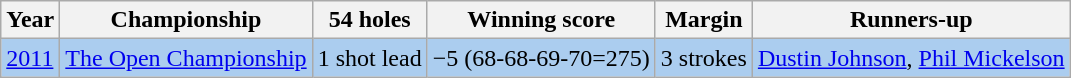<table class="wikitable">
<tr>
<th>Year</th>
<th>Championship</th>
<th>54 holes</th>
<th>Winning score</th>
<th>Margin</th>
<th>Runners-up</th>
</tr>
<tr style="background:#ABCDEF;">
<td><a href='#'>2011</a></td>
<td><a href='#'>The Open Championship</a></td>
<td>1 shot lead</td>
<td>−5 (68-68-69-70=275)</td>
<td>3 strokes</td>
<td> <a href='#'>Dustin Johnson</a>,  <a href='#'>Phil Mickelson</a></td>
</tr>
</table>
